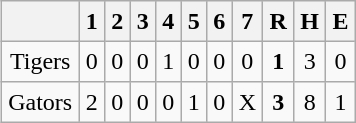<table align = right border="2" cellpadding="4" cellspacing="0" style="margin: 1em 1em 1em 1em; background: #F9F9F9; border: 1px #aaa solid; border-collapse: collapse;">
<tr align=center style="background: #F2F2F2;">
<th></th>
<th>1</th>
<th>2</th>
<th>3</th>
<th>4</th>
<th>5</th>
<th>6</th>
<th>7</th>
<th>R</th>
<th>H</th>
<th>E</th>
</tr>
<tr align=center>
<td>Tigers</td>
<td>0</td>
<td>0</td>
<td>0</td>
<td>1</td>
<td>0</td>
<td>0</td>
<td>0</td>
<td><strong>1</strong></td>
<td>3</td>
<td>0</td>
</tr>
<tr align=center>
<td>Gators</td>
<td>2</td>
<td>0</td>
<td>0</td>
<td>0</td>
<td>1</td>
<td>0</td>
<td>X</td>
<td><strong>3</strong></td>
<td>8</td>
<td>1</td>
</tr>
</table>
